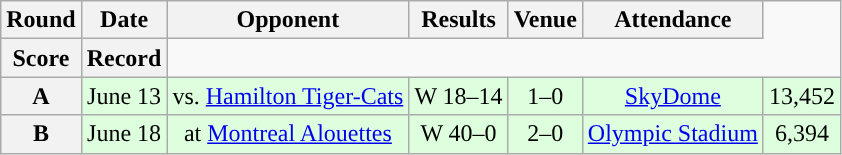<table class="wikitable" style="text-align:center">
<tr>
<th>Round</th>
<th>Date</th>
<th>Opponent</th>
<th>Results</th>
<th>Venue</th>
<th>Attendance</th>
</tr>
<tr>
<th>Score</th>
<th>Record</th>
</tr>
<tr style="background:#ddffdd">
<th>A</th>
<td>June 13</td>
<td>vs. <a href='#'>Hamilton Tiger-Cats</a></td>
<td>W 18–14</td>
<td>1–0</td>
<td><a href='#'>SkyDome</a></td>
<td>13,452</td>
</tr>
<tr style="background:#ddffdd">
<th>B</th>
<td>June 18</td>
<td>at <a href='#'>Montreal Alouettes</a></td>
<td>W 40–0</td>
<td>2–0</td>
<td><a href='#'>Olympic Stadium</a></td>
<td>6,394</td>
</tr>
</table>
